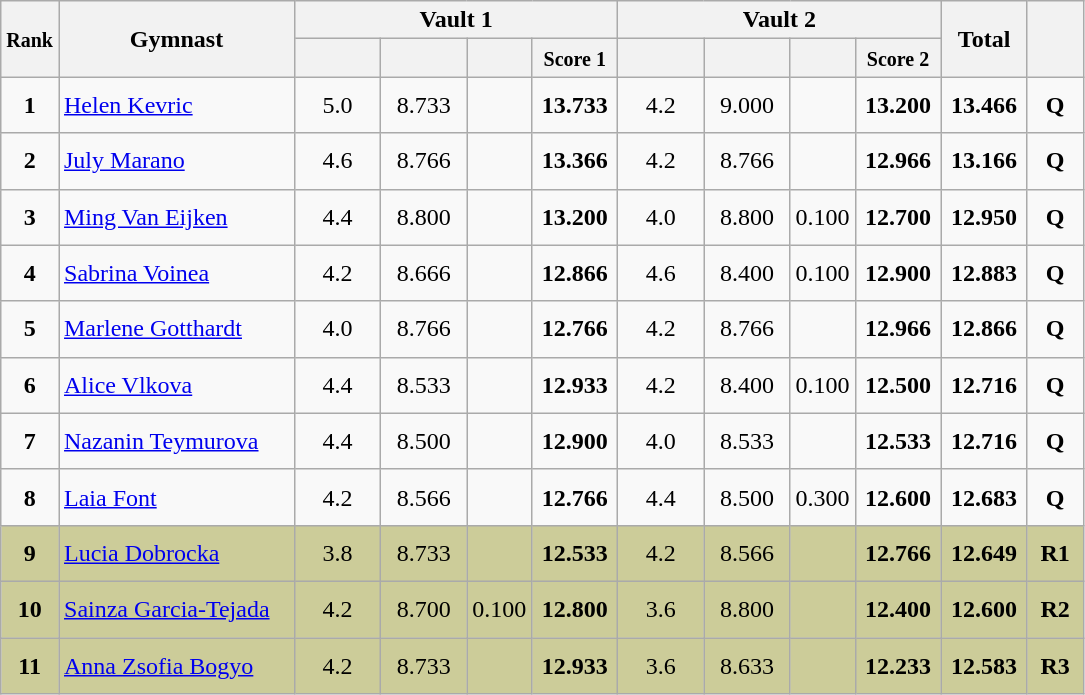<table style="text-align:center;" class="wikitable sortable">
<tr>
<th style="width:15px;" rowspan="2"><small>Rank</small></th>
<th style="width:150px;" rowspan="2">Gymnast</th>
<th colspan="4">Vault 1</th>
<th colspan="4">Vault 2</th>
<th style="width:50px;" rowspan="2">Total</th>
<th style="width:30px;" rowspan="2"><small></small></th>
</tr>
<tr>
<th style="width:50px;"><small></small></th>
<th style="width:50px;"><small></small></th>
<th style="width:20px;"><small></small></th>
<th style="width:50px;"><small>Score 1</small></th>
<th style="width:50px;"><small></small></th>
<th style="width:50px;"><small></small></th>
<th style="width:20px;"><small></small></th>
<th style="width:50px;"><small>Score 2</small></th>
</tr>
<tr>
<td scope="row" style="text-align:center"><strong>1</strong></td>
<td style="height:30px; text-align:left;"> <a href='#'>Helen Kevric</a></td>
<td>5.0</td>
<td>8.733</td>
<td></td>
<td><strong>13.733</strong></td>
<td>4.2</td>
<td>9.000</td>
<td></td>
<td><strong>13.200</strong></td>
<td><strong>13.466</strong></td>
<td><strong>Q</strong></td>
</tr>
<tr>
<td scope="row" style="text-align:center"><strong>2</strong></td>
<td style="height:30px; text-align:left;"> <a href='#'>July Marano</a></td>
<td>4.6</td>
<td>8.766</td>
<td></td>
<td><strong>13.366</strong></td>
<td>4.2</td>
<td>8.766</td>
<td></td>
<td><strong>12.966</strong></td>
<td><strong>13.166</strong></td>
<td><strong>Q</strong></td>
</tr>
<tr>
<td scope="row" style="text-align:center"><strong>3</strong></td>
<td style="height:30px; text-align:left;"> <a href='#'>Ming Van Eijken</a></td>
<td>4.4</td>
<td>8.800</td>
<td></td>
<td><strong>13.200</strong></td>
<td>4.0</td>
<td>8.800</td>
<td>0.100</td>
<td><strong>12.700</strong></td>
<td><strong>12.950</strong></td>
<td><strong>Q</strong></td>
</tr>
<tr>
<td scope="row" style="text-align:center"><strong>4</strong></td>
<td style="height:30px; text-align:left;"> <a href='#'>Sabrina Voinea</a></td>
<td>4.2</td>
<td>8.666</td>
<td></td>
<td><strong>12.866</strong></td>
<td>4.6</td>
<td>8.400</td>
<td>0.100</td>
<td><strong>12.900</strong></td>
<td><strong>12.883</strong></td>
<td><strong>Q</strong></td>
</tr>
<tr>
<td scope="row" style="text-align:center"><strong>5</strong></td>
<td style="height:30px; text-align:left;"> <a href='#'>Marlene Gotthardt</a></td>
<td>4.0</td>
<td>8.766</td>
<td></td>
<td><strong>12.766</strong></td>
<td>4.2</td>
<td>8.766</td>
<td></td>
<td><strong>12.966</strong></td>
<td><strong>12.866</strong></td>
<td><strong>Q</strong></td>
</tr>
<tr>
<td scope="row" style="text-align:center"><strong>6</strong></td>
<td style="height:30px; text-align:left;"> <a href='#'>Alice Vlkova</a></td>
<td>4.4</td>
<td>8.533</td>
<td></td>
<td><strong>12.933</strong></td>
<td>4.2</td>
<td>8.400</td>
<td>0.100</td>
<td><strong>12.500</strong></td>
<td><strong>12.716</strong></td>
<td><strong>Q</strong></td>
</tr>
<tr>
<td scope="row" style="text-align:center"><strong>7</strong></td>
<td style="height:30px; text-align:left;"> <a href='#'>Nazanin Teymurova</a></td>
<td>4.4</td>
<td>8.500</td>
<td></td>
<td><strong>12.900</strong></td>
<td>4.0</td>
<td>8.533</td>
<td></td>
<td><strong>12.533</strong></td>
<td><strong>12.716</strong></td>
<td><strong>Q</strong></td>
</tr>
<tr>
<td scope="row" style="text-align:center"><strong>8</strong></td>
<td style="height:30px; text-align:left;"> <a href='#'>Laia Font</a></td>
<td>4.2</td>
<td>8.566</td>
<td></td>
<td><strong>12.766</strong></td>
<td>4.4</td>
<td>8.500</td>
<td>0.300</td>
<td><strong>12.600</strong></td>
<td><strong>12.683</strong></td>
<td><strong>Q</strong></td>
</tr>
<tr style="background:#cccc99;">
<td scope="row" style="text-align:center"><strong>9</strong></td>
<td style="height:30px; text-align:left;"> <a href='#'>Lucia Dobrocka</a></td>
<td>3.8</td>
<td>8.733</td>
<td></td>
<td><strong>12.533</strong></td>
<td>4.2</td>
<td>8.566</td>
<td></td>
<td><strong>12.766</strong></td>
<td><strong>12.649</strong></td>
<td><strong>R1</strong></td>
</tr>
<tr style="background:#cccc99;">
<td scope="row" style="text-align:center"><strong>10</strong></td>
<td style="height:30px; text-align:left;"> <a href='#'>Sainza Garcia-Tejada</a></td>
<td>4.2</td>
<td>8.700</td>
<td>0.100</td>
<td><strong>12.800</strong></td>
<td>3.6</td>
<td>8.800</td>
<td></td>
<td><strong>12.400</strong></td>
<td><strong>12.600</strong></td>
<td><strong>R2</strong></td>
</tr>
<tr style="background:#cccc99;">
<td scope="row" style="text-align:center"><strong>11</strong></td>
<td style="height:30px; text-align:left;"> <a href='#'>Anna Zsofia Bogyo</a></td>
<td>4.2</td>
<td>8.733</td>
<td></td>
<td><strong>12.933</strong></td>
<td>3.6</td>
<td>8.633</td>
<td></td>
<td><strong>12.233</strong></td>
<td><strong>12.583</strong></td>
<td><strong>R3</strong></td>
</tr>
</table>
